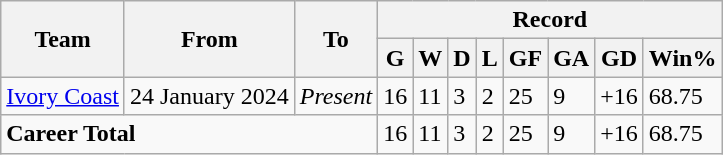<table class="wikitable">
<tr>
<th rowspan="2">Team</th>
<th rowspan="2">From</th>
<th rowspan="2">To</th>
<th colspan="8">Record</th>
</tr>
<tr>
<th>G</th>
<th>W</th>
<th>D</th>
<th>L</th>
<th>GF</th>
<th>GA</th>
<th>GD</th>
<th>Win%</th>
</tr>
<tr>
<td><a href='#'>Ivory Coast</a></td>
<td>24 January 2024</td>
<td><em>Present</em></td>
<td>16</td>
<td>11</td>
<td>3</td>
<td>2</td>
<td>25</td>
<td>9</td>
<td>+16</td>
<td>68.75</td>
</tr>
<tr>
<td colspan="3"><strong>Career Total</strong></td>
<td>16</td>
<td>11</td>
<td>3</td>
<td>2</td>
<td>25</td>
<td>9</td>
<td>+16</td>
<td>68.75</td>
</tr>
</table>
